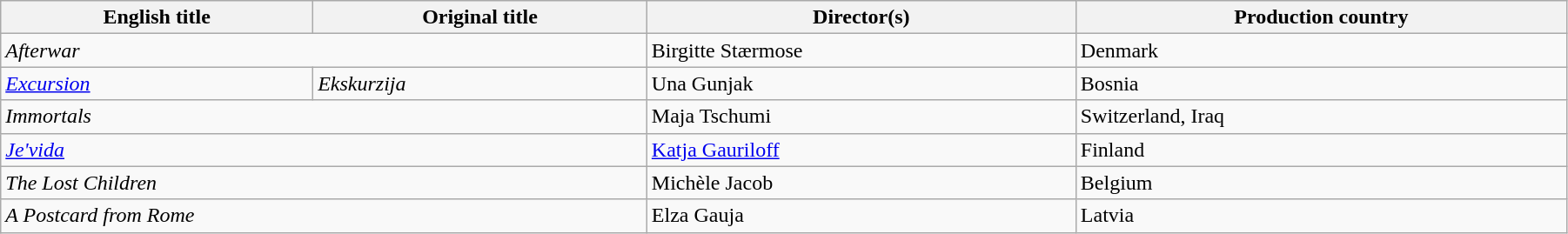<table class="wikitable" style="width:95%; margin-bottom:2px">
<tr>
<th>English title</th>
<th>Original title</th>
<th>Director(s)</th>
<th>Production country</th>
</tr>
<tr>
<td colspan=2><em>Afterwar</em></td>
<td>Birgitte Stærmose</td>
<td>Denmark</td>
</tr>
<tr>
<td><em><a href='#'>Excursion</a></em></td>
<td><em>Ekskurzija</em></td>
<td>Una Gunjak</td>
<td>Bosnia</td>
</tr>
<tr>
<td colspan=2><em>Immortals</em></td>
<td>Maja Tschumi</td>
<td>Switzerland, Iraq</td>
</tr>
<tr>
<td colspan=2><em><a href='#'>Je'vida</a></em></td>
<td><a href='#'>Katja Gauriloff</a></td>
<td>Finland</td>
</tr>
<tr>
<td colspan=2><em>The Lost Children</em></td>
<td>Michèle Jacob</td>
<td>Belgium</td>
</tr>
<tr>
<td colspan=2><em>A Postcard from Rome</em></td>
<td>Elza Gauja</td>
<td>Latvia</td>
</tr>
</table>
